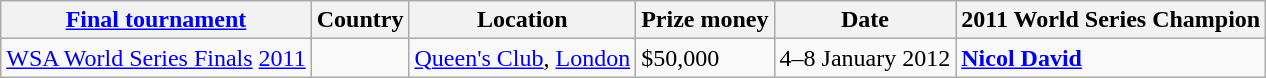<table class="wikitable">
<tr>
<th><a href='#'>Final tournament</a></th>
<th>Country</th>
<th>Location</th>
<th>Prize money</th>
<th>Date</th>
<th>2011 World Series Champion</th>
</tr>
<tr>
<td><a href='#'>WSA World Series Finals</a> <a href='#'>2011</a></td>
<td></td>
<td><a href='#'>Queen's Club</a>, <a href='#'>London</a></td>
<td>$50,000</td>
<td>4–8 January 2012</td>
<td> <strong><a href='#'>Nicol David</a></strong></td>
</tr>
</table>
